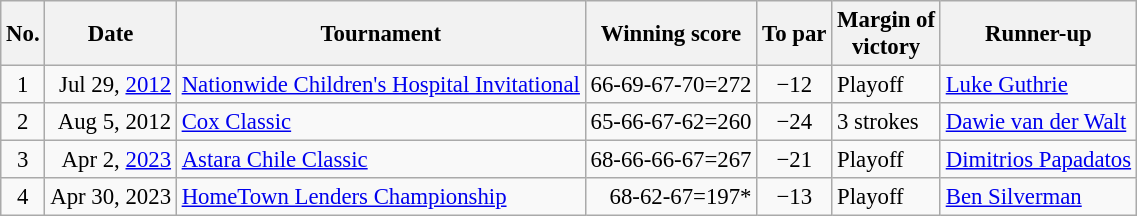<table class="wikitable" style="font-size:95%;">
<tr>
<th>No.</th>
<th>Date</th>
<th>Tournament</th>
<th>Winning score</th>
<th>To par</th>
<th>Margin of<br>victory</th>
<th>Runner-up</th>
</tr>
<tr>
<td align=center>1</td>
<td align=right>Jul 29, <a href='#'>2012</a></td>
<td><a href='#'>Nationwide Children's Hospital Invitational</a></td>
<td align=right>66-69-67-70=272</td>
<td align=center>−12</td>
<td>Playoff</td>
<td> <a href='#'>Luke Guthrie</a></td>
</tr>
<tr>
<td align=center>2</td>
<td align=right>Aug 5, 2012</td>
<td><a href='#'>Cox Classic</a></td>
<td align=right>65-66-67-62=260</td>
<td align=center>−24</td>
<td>3 strokes</td>
<td> <a href='#'>Dawie van der Walt</a></td>
</tr>
<tr>
<td align=center>3</td>
<td align=right>Apr 2, <a href='#'>2023</a></td>
<td><a href='#'>Astara Chile Classic</a></td>
<td align=right>68-66-66-67=267</td>
<td align=center>−21</td>
<td>Playoff</td>
<td> <a href='#'>Dimitrios Papadatos</a></td>
</tr>
<tr>
<td align=center>4</td>
<td align=right>Apr 30, 2023</td>
<td><a href='#'>HomeTown Lenders Championship</a></td>
<td align=right>68-62-67=197*</td>
<td align=center>−13</td>
<td>Playoff</td>
<td> <a href='#'>Ben Silverman</a></td>
</tr>
</table>
